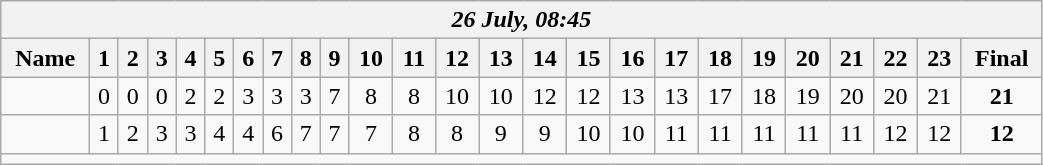<table class=wikitable style="text-align:center; width: 55%">
<tr>
<th colspan=25><em>26 July, 08:45</em></th>
</tr>
<tr>
<th>Name</th>
<th>1</th>
<th>2</th>
<th>3</th>
<th>4</th>
<th>5</th>
<th>6</th>
<th>7</th>
<th>8</th>
<th>9</th>
<th>10</th>
<th>11</th>
<th>12</th>
<th>13</th>
<th>14</th>
<th>15</th>
<th>16</th>
<th>17</th>
<th>18</th>
<th>19</th>
<th>20</th>
<th>21</th>
<th>22</th>
<th>23</th>
<th>Final</th>
</tr>
<tr>
<td align=left><strong></strong></td>
<td>0</td>
<td>0</td>
<td>0</td>
<td>2</td>
<td>2</td>
<td>3</td>
<td>3</td>
<td>3</td>
<td>7</td>
<td>8</td>
<td>8</td>
<td>10</td>
<td>10</td>
<td>12</td>
<td>12</td>
<td>13</td>
<td>13</td>
<td>17</td>
<td>18</td>
<td>19</td>
<td>20</td>
<td>20</td>
<td>21</td>
<td><strong>21</strong></td>
</tr>
<tr>
<td align=left></td>
<td>1</td>
<td>2</td>
<td>3</td>
<td>3</td>
<td>4</td>
<td>4</td>
<td>6</td>
<td>7</td>
<td>7</td>
<td>7</td>
<td>8</td>
<td>8</td>
<td>9</td>
<td>9</td>
<td>10</td>
<td>10</td>
<td>11</td>
<td>11</td>
<td>11</td>
<td>11</td>
<td>11</td>
<td>12</td>
<td>12</td>
<td><strong>12</strong></td>
</tr>
<tr>
<td colspan=25></td>
</tr>
</table>
